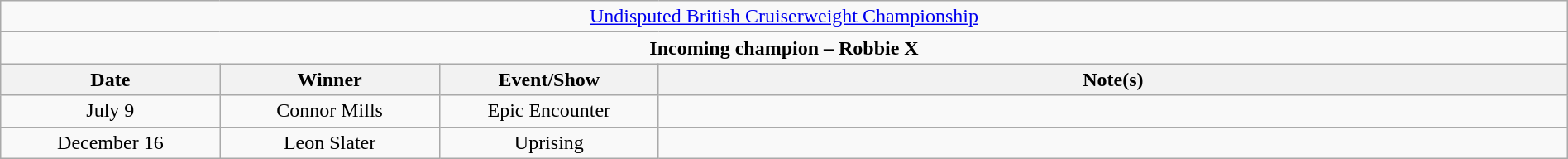<table class="wikitable" style="text-align:center; width:100%;">
<tr>
<td colspan="5" style="text-align: center;"><a href='#'>Undisputed British Cruiserweight Championship</a></td>
</tr>
<tr>
<td colspan="5" style="text-align: center;"><strong>Incoming champion – Robbie X</strong></td>
</tr>
<tr>
<th width=14%>Date</th>
<th width=14%>Winner</th>
<th width=14%>Event/Show</th>
<th width=58%>Note(s)</th>
</tr>
<tr>
<td>July 9</td>
<td>Connor Mills</td>
<td>Epic Encounter</td>
<td></td>
</tr>
<tr>
<td>December 16</td>
<td>Leon Slater</td>
<td>Uprising</td>
<td></td>
</tr>
</table>
